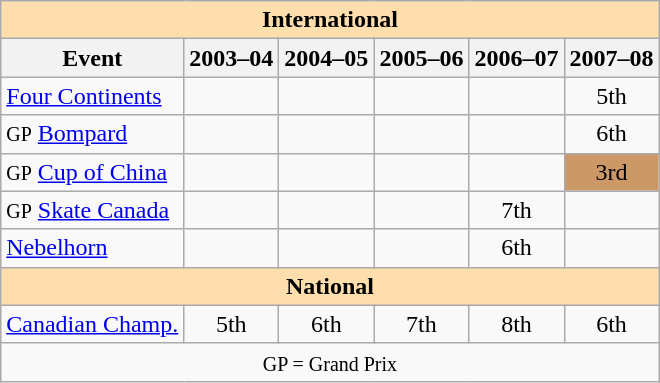<table class="wikitable" style="text-align:center">
<tr>
<th style="background-color: #ffdead; " colspan=6 align=center><strong>International</strong></th>
</tr>
<tr>
<th>Event</th>
<th>2003–04</th>
<th>2004–05</th>
<th>2005–06</th>
<th>2006–07</th>
<th>2007–08</th>
</tr>
<tr>
<td align=left><a href='#'>Four Continents</a></td>
<td></td>
<td></td>
<td></td>
<td></td>
<td>5th</td>
</tr>
<tr>
<td align=left><small>GP</small> <a href='#'>Bompard</a></td>
<td></td>
<td></td>
<td></td>
<td></td>
<td>6th</td>
</tr>
<tr>
<td align=left><small>GP</small> <a href='#'>Cup of China</a></td>
<td></td>
<td></td>
<td></td>
<td></td>
<td bgcolor=cc9966>3rd</td>
</tr>
<tr>
<td align=left><small>GP</small> <a href='#'>Skate Canada</a></td>
<td></td>
<td></td>
<td></td>
<td>7th</td>
<td></td>
</tr>
<tr>
<td align=left><a href='#'>Nebelhorn</a></td>
<td></td>
<td></td>
<td></td>
<td>6th</td>
<td></td>
</tr>
<tr>
<th style="background-color: #ffdead; " colspan=6 align=center><strong>National</strong></th>
</tr>
<tr>
<td align=left><a href='#'>Canadian Champ.</a></td>
<td>5th</td>
<td>6th</td>
<td>7th</td>
<td>8th</td>
<td>6th</td>
</tr>
<tr>
<td colspan=6 align=center><small> GP = Grand Prix </small></td>
</tr>
</table>
